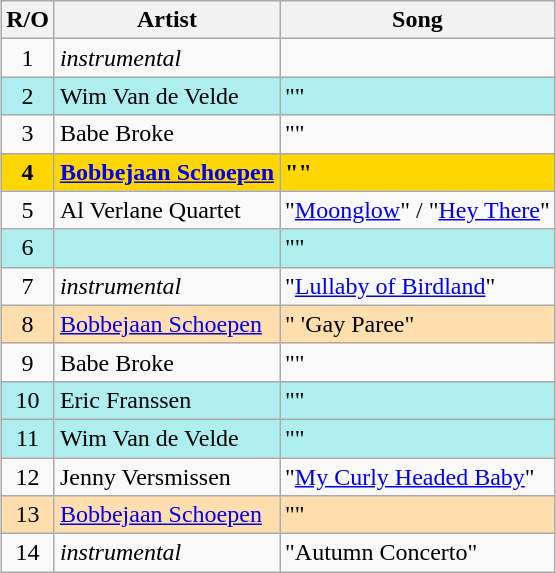<table class="sortable wikitable plainrowheaders" style="margin: 1em auto 1em auto; text-align:center">
<tr>
<th>R/O</th>
<th>Artist</th>
<th scope="col">Song</th>
</tr>
<tr>
<td>1</td>
<td align="left"><em>instrumental</em></td>
<td></td>
</tr>
<tr style="background:paleturquoise;">
<td>2</td>
<td align="left">Wim Van de Velde</td>
<td align="left">""</td>
</tr>
<tr>
<td>3</td>
<td align="left">Babe Broke</td>
<td align="left">""</td>
</tr>
<tr style="font-weight:bold; background:gold;">
<td>4</td>
<td align="left"><a href='#'>Bobbejaan Schoepen</a></td>
<td align="left">""</td>
</tr>
<tr>
<td>5</td>
<td align="left">Al Verlane Quartet</td>
<td align="left">"<a href='#'>Moonglow</a>" / "<a href='#'>Hey There</a>"</td>
</tr>
<tr style="background:paleturquoise;">
<td>6</td>
<td align="left"></td>
<td align="left">""</td>
</tr>
<tr>
<td>7</td>
<td align="left"><em>instrumental</em></td>
<td align="left">"<a href='#'>Lullaby of Birdland</a>"</td>
</tr>
<tr style="background:navajowhite;">
<td>8</td>
<td align="left"><a href='#'>Bobbejaan Schoepen</a></td>
<td align="left">" 'Gay Paree"</td>
</tr>
<tr>
<td>9</td>
<td align="left">Babe Broke</td>
<td align="left">""</td>
</tr>
<tr style="background:paleturquoise;">
<td>10</td>
<td align="left">Eric Franssen</td>
<td align="left">""</td>
</tr>
<tr style="background:paleturquoise;">
<td>11</td>
<td align="left">Wim Van de Velde</td>
<td align="left">""</td>
</tr>
<tr>
<td>12</td>
<td align="left">Jenny Versmissen</td>
<td align="left">"<a href='#'>My Curly Headed Baby</a>"</td>
</tr>
<tr style="background:navajowhite;">
<td>13</td>
<td align="left"><a href='#'>Bobbejaan Schoepen</a></td>
<td align="left">""</td>
</tr>
<tr>
<td>14</td>
<td align="left"><em>instrumental</em></td>
<td align="left">"Autumn Concerto"</td>
</tr>
</table>
